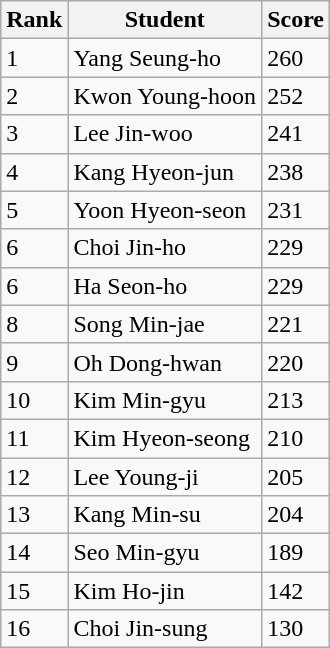<table class="wikitable mw-collapsible mw-collapsed">
<tr>
<th>Rank</th>
<th>Student</th>
<th>Score</th>
</tr>
<tr>
<td>1</td>
<td>Yang Seung-ho</td>
<td>260</td>
</tr>
<tr>
<td>2</td>
<td>Kwon Young-hoon</td>
<td>252</td>
</tr>
<tr>
<td>3</td>
<td>Lee Jin-woo</td>
<td>241</td>
</tr>
<tr>
<td>4</td>
<td>Kang Hyeon-jun</td>
<td>238</td>
</tr>
<tr>
<td>5</td>
<td>Yoon Hyeon-seon</td>
<td>231</td>
</tr>
<tr>
<td>6</td>
<td>Choi Jin-ho</td>
<td>229</td>
</tr>
<tr>
<td>6</td>
<td>Ha Seon-ho</td>
<td>229</td>
</tr>
<tr>
<td>8</td>
<td>Song Min-jae</td>
<td>221</td>
</tr>
<tr>
<td>9</td>
<td>Oh Dong-hwan</td>
<td>220</td>
</tr>
<tr>
<td>10</td>
<td>Kim Min-gyu</td>
<td>213</td>
</tr>
<tr>
<td>11</td>
<td>Kim Hyeon-seong</td>
<td>210</td>
</tr>
<tr>
<td>12</td>
<td>Lee Young-ji</td>
<td>205</td>
</tr>
<tr>
<td>13</td>
<td>Kang Min-su</td>
<td>204</td>
</tr>
<tr>
<td>14</td>
<td>Seo Min-gyu</td>
<td>189</td>
</tr>
<tr>
<td>15</td>
<td>Kim Ho-jin</td>
<td>142</td>
</tr>
<tr>
<td>16</td>
<td>Choi Jin-sung</td>
<td>130</td>
</tr>
</table>
